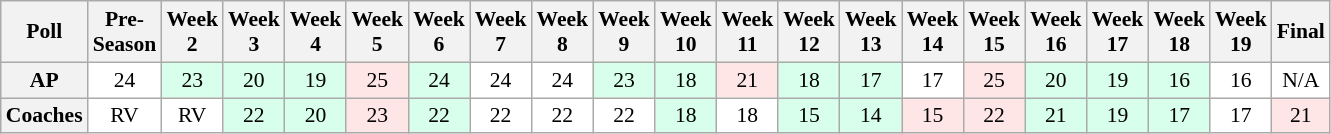<table class="wikitable" style="white-space:nowrap;font-size:90%">
<tr>
<th>Poll</th>
<th>Pre-<br>Season</th>
<th>Week<br>2</th>
<th>Week<br>3</th>
<th>Week<br>4</th>
<th>Week<br>5</th>
<th>Week<br>6</th>
<th>Week<br>7</th>
<th>Week<br>8</th>
<th>Week<br>9</th>
<th>Week<br>10</th>
<th>Week<br>11</th>
<th>Week<br>12</th>
<th>Week<br>13</th>
<th>Week<br>14</th>
<th>Week<br>15</th>
<th>Week<br>16</th>
<th>Week<br>17</th>
<th>Week<br>18</th>
<th>Week<br>19</th>
<th>Final</th>
</tr>
<tr style="text-align:center;">
<th>AP</th>
<td style="background:#FFF;">24</td>
<td style="background:#D8FFEB;">23</td>
<td style="background:#D8FFEB;">20</td>
<td style="background:#D8FFEB;">19</td>
<td style="background:#FFE6E6;">25</td>
<td style="background:#D8FFEB;">24</td>
<td style="background:#FFF;">24</td>
<td style="background:#FFF;">24</td>
<td style="background:#D8FFEB;">23</td>
<td style="background:#D8FFEB;">18</td>
<td style="background:#FFE6E6;">21</td>
<td style="background:#D8FFEB;">18</td>
<td style="background:#D8FFEB;">17</td>
<td style="background:#FFF;">17</td>
<td style="background:#FFE6E6;">25</td>
<td style="background:#D8FFEB;">20</td>
<td style="background:#D8FFEB;">19</td>
<td style="background:#D8FFEB;">16</td>
<td style="background:#FFF;">16</td>
<td style="background:#FFF;">N/A</td>
</tr>
<tr style="text-align:center;">
<th>Coaches</th>
<td style="background:#FFF;">RV</td>
<td style="background:#FFF;">RV</td>
<td style="background:#D8FFEB;">22</td>
<td style="background:#D8FFEB;">20</td>
<td style="background:#FFE6E6;">23</td>
<td style="background:#D8FFEB;">22</td>
<td style="background:#FFF;">22</td>
<td style="background:#FFF;">22</td>
<td style="background:#FFF;">22</td>
<td style="background:#D8FFEB;">18</td>
<td style="background:#FFF;">18</td>
<td style="background:#D8FFEB;">15</td>
<td style="background:#D8FFEB;">14</td>
<td style="background:#FFE6E6;">15</td>
<td style="background:#FFE6E6;">22</td>
<td style="background:#D8FFEB;">21</td>
<td style="background:#D8FFEB;">19</td>
<td style="background:#D8FFEB;">17</td>
<td style="background:#FFF;">17</td>
<td style="background:#FFE6E6;">21</td>
</tr>
</table>
